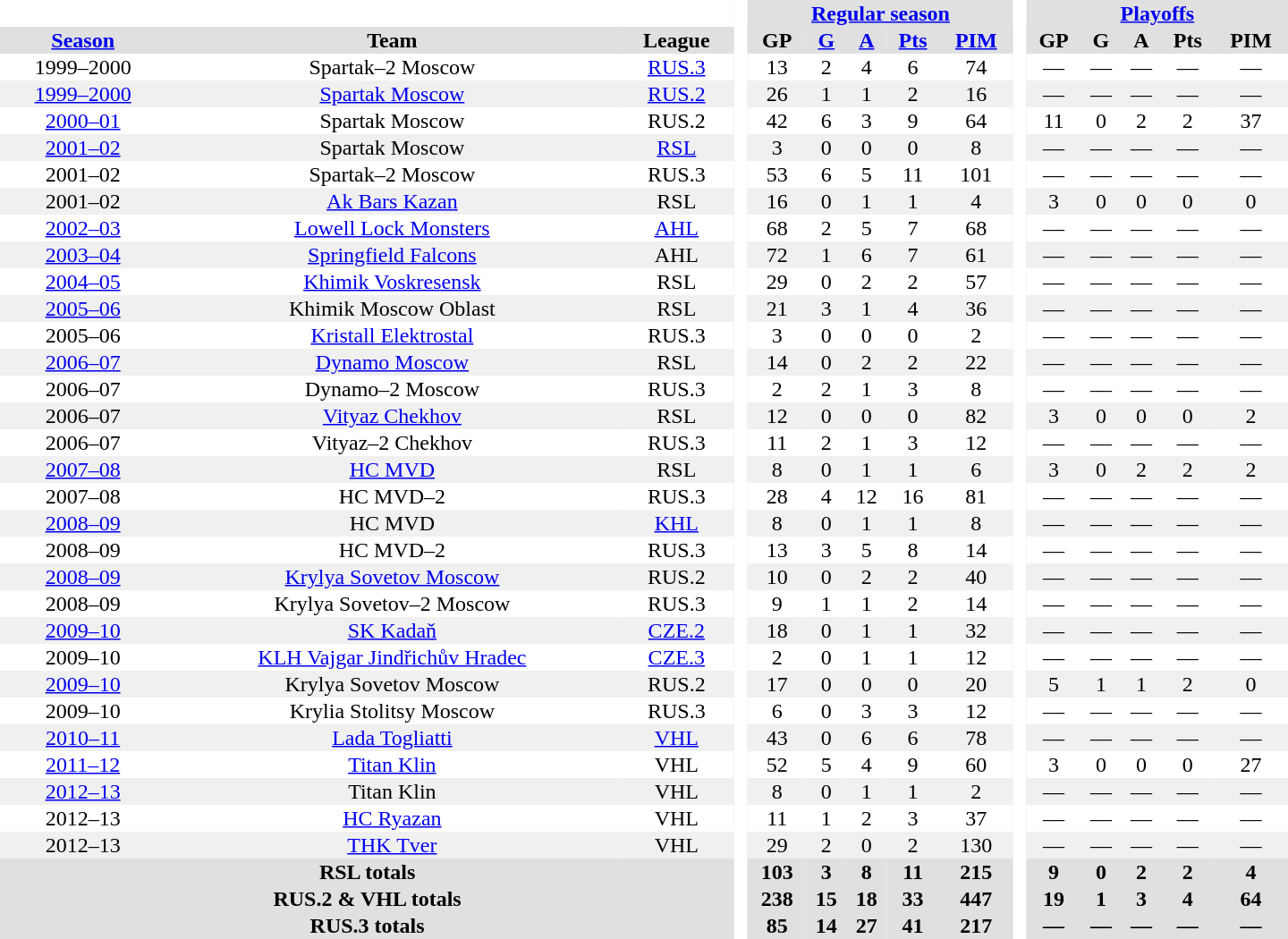<table border="0" cellpadding="1" cellspacing="0" style="text-align:center; width:60em">
<tr bgcolor="#e0e0e0">
<th colspan="3" bgcolor="#ffffff"> </th>
<th rowspan="99" bgcolor="#ffffff"> </th>
<th colspan="5"><a href='#'>Regular season</a></th>
<th rowspan="99" bgcolor="#ffffff"> </th>
<th colspan="5"><a href='#'>Playoffs</a></th>
</tr>
<tr bgcolor="#e0e0e0">
<th><a href='#'>Season</a></th>
<th>Team</th>
<th>League</th>
<th>GP</th>
<th><a href='#'>G</a></th>
<th><a href='#'>A</a></th>
<th><a href='#'>Pts</a></th>
<th><a href='#'>PIM</a></th>
<th>GP</th>
<th>G</th>
<th>A</th>
<th>Pts</th>
<th>PIM</th>
</tr>
<tr>
<td>1999–2000</td>
<td>Spartak–2 Moscow</td>
<td><a href='#'>RUS.3</a></td>
<td>13</td>
<td>2</td>
<td>4</td>
<td>6</td>
<td>74</td>
<td>—</td>
<td>—</td>
<td>—</td>
<td>—</td>
<td>—</td>
</tr>
<tr bgcolor="#f0f0f0">
<td><a href='#'>1999–2000</a></td>
<td><a href='#'>Spartak Moscow</a></td>
<td><a href='#'>RUS.2</a></td>
<td>26</td>
<td>1</td>
<td>1</td>
<td>2</td>
<td>16</td>
<td>—</td>
<td>—</td>
<td>—</td>
<td>—</td>
<td>—</td>
</tr>
<tr>
<td><a href='#'>2000–01</a></td>
<td>Spartak Moscow</td>
<td>RUS.2</td>
<td>42</td>
<td>6</td>
<td>3</td>
<td>9</td>
<td>64</td>
<td>11</td>
<td>0</td>
<td>2</td>
<td>2</td>
<td>37</td>
</tr>
<tr bgcolor="#f0f0f0">
<td><a href='#'>2001–02</a></td>
<td>Spartak Moscow</td>
<td><a href='#'>RSL</a></td>
<td>3</td>
<td>0</td>
<td>0</td>
<td>0</td>
<td>8</td>
<td>—</td>
<td>—</td>
<td>—</td>
<td>—</td>
<td>—</td>
</tr>
<tr>
<td>2001–02</td>
<td>Spartak–2 Moscow</td>
<td>RUS.3</td>
<td>53</td>
<td>6</td>
<td>5</td>
<td>11</td>
<td>101</td>
<td>—</td>
<td>—</td>
<td>—</td>
<td>—</td>
<td>—</td>
</tr>
<tr bgcolor="#f0f0f0">
<td>2001–02</td>
<td><a href='#'>Ak Bars Kazan</a></td>
<td>RSL</td>
<td>16</td>
<td>0</td>
<td>1</td>
<td>1</td>
<td>4</td>
<td>3</td>
<td>0</td>
<td>0</td>
<td>0</td>
<td>0</td>
</tr>
<tr>
<td><a href='#'>2002–03</a></td>
<td><a href='#'>Lowell Lock Monsters</a></td>
<td><a href='#'>AHL</a></td>
<td>68</td>
<td>2</td>
<td>5</td>
<td>7</td>
<td>68</td>
<td>—</td>
<td>—</td>
<td>—</td>
<td>—</td>
<td>—</td>
</tr>
<tr bgcolor="#f0f0f0">
<td><a href='#'>2003–04</a></td>
<td><a href='#'>Springfield Falcons</a></td>
<td>AHL</td>
<td>72</td>
<td>1</td>
<td>6</td>
<td>7</td>
<td>61</td>
<td>—</td>
<td>—</td>
<td>—</td>
<td>—</td>
<td>—</td>
</tr>
<tr>
<td><a href='#'>2004–05</a></td>
<td><a href='#'>Khimik Voskresensk</a></td>
<td>RSL</td>
<td>29</td>
<td>0</td>
<td>2</td>
<td>2</td>
<td>57</td>
<td>—</td>
<td>—</td>
<td>—</td>
<td>—</td>
<td>—</td>
</tr>
<tr bgcolor="#f0f0f0">
<td><a href='#'>2005–06</a></td>
<td>Khimik Moscow Oblast</td>
<td>RSL</td>
<td>21</td>
<td>3</td>
<td>1</td>
<td>4</td>
<td>36</td>
<td>—</td>
<td>—</td>
<td>—</td>
<td>—</td>
<td>—</td>
</tr>
<tr>
<td>2005–06</td>
<td><a href='#'>Kristall Elektrostal</a></td>
<td>RUS.3</td>
<td>3</td>
<td>0</td>
<td>0</td>
<td>0</td>
<td>2</td>
<td>—</td>
<td>—</td>
<td>—</td>
<td>—</td>
<td>—</td>
</tr>
<tr bgcolor="#f0f0f0">
<td><a href='#'>2006–07</a></td>
<td><a href='#'>Dynamo Moscow</a></td>
<td>RSL</td>
<td>14</td>
<td>0</td>
<td>2</td>
<td>2</td>
<td>22</td>
<td>—</td>
<td>—</td>
<td>—</td>
<td>—</td>
<td>—</td>
</tr>
<tr>
<td>2006–07</td>
<td>Dynamo–2 Moscow</td>
<td>RUS.3</td>
<td>2</td>
<td>2</td>
<td>1</td>
<td>3</td>
<td>8</td>
<td>—</td>
<td>—</td>
<td>—</td>
<td>—</td>
<td>—</td>
</tr>
<tr bgcolor="#f0f0f0">
<td>2006–07</td>
<td><a href='#'>Vityaz Chekhov</a></td>
<td>RSL</td>
<td>12</td>
<td>0</td>
<td>0</td>
<td>0</td>
<td>82</td>
<td>3</td>
<td>0</td>
<td>0</td>
<td>0</td>
<td>2</td>
</tr>
<tr>
<td>2006–07</td>
<td>Vityaz–2 Chekhov</td>
<td>RUS.3</td>
<td>11</td>
<td>2</td>
<td>1</td>
<td>3</td>
<td>12</td>
<td>—</td>
<td>—</td>
<td>—</td>
<td>—</td>
<td>—</td>
</tr>
<tr bgcolor="#f0f0f0">
<td><a href='#'>2007–08</a></td>
<td><a href='#'>HC MVD</a></td>
<td>RSL</td>
<td>8</td>
<td>0</td>
<td>1</td>
<td>1</td>
<td>6</td>
<td>3</td>
<td>0</td>
<td>2</td>
<td>2</td>
<td>2</td>
</tr>
<tr>
<td>2007–08</td>
<td>HC MVD–2</td>
<td>RUS.3</td>
<td>28</td>
<td>4</td>
<td>12</td>
<td>16</td>
<td>81</td>
<td>—</td>
<td>—</td>
<td>—</td>
<td>—</td>
<td>—</td>
</tr>
<tr bgcolor="#f0f0f0">
<td><a href='#'>2008–09</a></td>
<td>HC MVD</td>
<td><a href='#'>KHL</a></td>
<td>8</td>
<td>0</td>
<td>1</td>
<td>1</td>
<td>8</td>
<td>—</td>
<td>—</td>
<td>—</td>
<td>—</td>
<td>—</td>
</tr>
<tr>
<td>2008–09</td>
<td>HC MVD–2</td>
<td>RUS.3</td>
<td>13</td>
<td>3</td>
<td>5</td>
<td>8</td>
<td>14</td>
<td>—</td>
<td>—</td>
<td>—</td>
<td>—</td>
<td>—</td>
</tr>
<tr bgcolor="#f0f0f0">
<td><a href='#'>2008–09</a></td>
<td><a href='#'>Krylya Sovetov Moscow</a></td>
<td>RUS.2</td>
<td>10</td>
<td>0</td>
<td>2</td>
<td>2</td>
<td>40</td>
<td>—</td>
<td>—</td>
<td>—</td>
<td>—</td>
<td>—</td>
</tr>
<tr>
<td>2008–09</td>
<td>Krylya Sovetov–2 Moscow</td>
<td>RUS.3</td>
<td>9</td>
<td>1</td>
<td>1</td>
<td>2</td>
<td>14</td>
<td>—</td>
<td>—</td>
<td>—</td>
<td>—</td>
<td>—</td>
</tr>
<tr bgcolor="#f0f0f0">
<td><a href='#'>2009–10</a></td>
<td><a href='#'>SK Kadaň</a></td>
<td><a href='#'>CZE.2</a></td>
<td>18</td>
<td>0</td>
<td>1</td>
<td>1</td>
<td>32</td>
<td>—</td>
<td>—</td>
<td>—</td>
<td>—</td>
<td>—</td>
</tr>
<tr>
<td>2009–10</td>
<td><a href='#'>KLH Vajgar Jindřichův Hradec</a></td>
<td><a href='#'>CZE.3</a></td>
<td>2</td>
<td>0</td>
<td>1</td>
<td>1</td>
<td>12</td>
<td>—</td>
<td>—</td>
<td>—</td>
<td>—</td>
<td>—</td>
</tr>
<tr bgcolor="#f0f0f0">
<td><a href='#'>2009–10</a></td>
<td>Krylya Sovetov Moscow</td>
<td>RUS.2</td>
<td>17</td>
<td>0</td>
<td>0</td>
<td>0</td>
<td>20</td>
<td>5</td>
<td>1</td>
<td>1</td>
<td>2</td>
<td>0</td>
</tr>
<tr>
<td>2009–10</td>
<td>Krylia Stolitsy Moscow</td>
<td>RUS.3</td>
<td>6</td>
<td>0</td>
<td>3</td>
<td>3</td>
<td>12</td>
<td>—</td>
<td>—</td>
<td>—</td>
<td>—</td>
<td>—</td>
</tr>
<tr bgcolor="#f0f0f0">
<td><a href='#'>2010–11</a></td>
<td><a href='#'>Lada Togliatti</a></td>
<td><a href='#'>VHL</a></td>
<td>43</td>
<td>0</td>
<td>6</td>
<td>6</td>
<td>78</td>
<td>—</td>
<td>—</td>
<td>—</td>
<td>—</td>
<td>—</td>
</tr>
<tr>
<td><a href='#'>2011–12</a></td>
<td><a href='#'>Titan Klin</a></td>
<td>VHL</td>
<td>52</td>
<td>5</td>
<td>4</td>
<td>9</td>
<td>60</td>
<td>3</td>
<td>0</td>
<td>0</td>
<td>0</td>
<td>27</td>
</tr>
<tr bgcolor="#f0f0f0">
<td><a href='#'>2012–13</a></td>
<td>Titan Klin</td>
<td>VHL</td>
<td>8</td>
<td>0</td>
<td>1</td>
<td>1</td>
<td>2</td>
<td>—</td>
<td>—</td>
<td>—</td>
<td>—</td>
<td>—</td>
</tr>
<tr>
<td>2012–13</td>
<td><a href='#'>HC Ryazan</a></td>
<td>VHL</td>
<td>11</td>
<td>1</td>
<td>2</td>
<td>3</td>
<td>37</td>
<td>—</td>
<td>—</td>
<td>—</td>
<td>—</td>
<td>—</td>
</tr>
<tr bgcolor="#f0f0f0">
<td>2012–13</td>
<td><a href='#'>THK Tver</a></td>
<td>VHL</td>
<td>29</td>
<td>2</td>
<td>0</td>
<td>2</td>
<td>130</td>
<td>—</td>
<td>—</td>
<td>—</td>
<td>—</td>
<td>—</td>
</tr>
<tr bgcolor="#e0e0e0">
<th colspan="3">RSL totals</th>
<th>103</th>
<th>3</th>
<th>8</th>
<th>11</th>
<th>215</th>
<th>9</th>
<th>0</th>
<th>2</th>
<th>2</th>
<th>4</th>
</tr>
<tr bgcolor="#e0e0e0">
<th colspan="3">RUS.2 & VHL totals</th>
<th>238</th>
<th>15</th>
<th>18</th>
<th>33</th>
<th>447</th>
<th>19</th>
<th>1</th>
<th>3</th>
<th>4</th>
<th>64</th>
</tr>
<tr bgcolor="#e0e0e0">
<th colspan="3">RUS.3 totals</th>
<th>85</th>
<th>14</th>
<th>27</th>
<th>41</th>
<th>217</th>
<th>—</th>
<th>—</th>
<th>—</th>
<th>—</th>
<th>—</th>
</tr>
</table>
